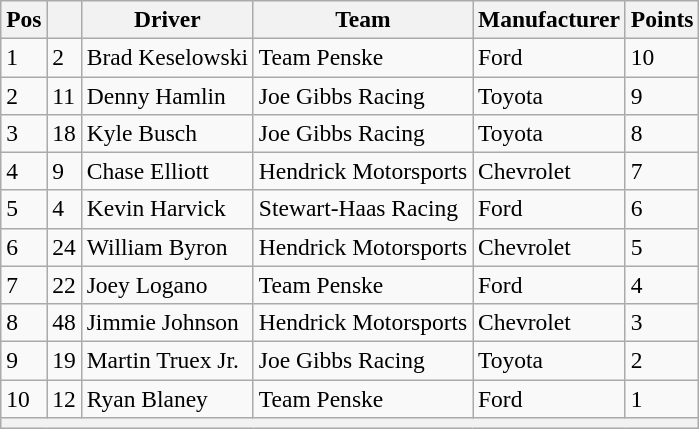<table class="wikitable" style="font-size:98%">
<tr>
<th>Pos</th>
<th></th>
<th>Driver</th>
<th>Team</th>
<th>Manufacturer</th>
<th>Points</th>
</tr>
<tr>
<td>1</td>
<td>2</td>
<td>Brad Keselowski</td>
<td>Team Penske</td>
<td>Ford</td>
<td>10</td>
</tr>
<tr>
<td>2</td>
<td>11</td>
<td>Denny Hamlin</td>
<td>Joe Gibbs Racing</td>
<td>Toyota</td>
<td>9</td>
</tr>
<tr>
<td>3</td>
<td>18</td>
<td>Kyle Busch</td>
<td>Joe Gibbs Racing</td>
<td>Toyota</td>
<td>8</td>
</tr>
<tr>
<td>4</td>
<td>9</td>
<td>Chase Elliott</td>
<td>Hendrick Motorsports</td>
<td>Chevrolet</td>
<td>7</td>
</tr>
<tr>
<td>5</td>
<td>4</td>
<td>Kevin Harvick</td>
<td>Stewart-Haas Racing</td>
<td>Ford</td>
<td>6</td>
</tr>
<tr>
<td>6</td>
<td>24</td>
<td>William Byron</td>
<td>Hendrick Motorsports</td>
<td>Chevrolet</td>
<td>5</td>
</tr>
<tr>
<td>7</td>
<td>22</td>
<td>Joey Logano</td>
<td>Team Penske</td>
<td>Ford</td>
<td>4</td>
</tr>
<tr>
<td>8</td>
<td>48</td>
<td>Jimmie Johnson</td>
<td>Hendrick Motorsports</td>
<td>Chevrolet</td>
<td>3</td>
</tr>
<tr>
<td>9</td>
<td>19</td>
<td>Martin Truex Jr.</td>
<td>Joe Gibbs Racing</td>
<td>Toyota</td>
<td>2</td>
</tr>
<tr>
<td>10</td>
<td>12</td>
<td>Ryan Blaney</td>
<td>Team Penske</td>
<td>Ford</td>
<td>1</td>
</tr>
<tr>
<th colspan="6"></th>
</tr>
</table>
